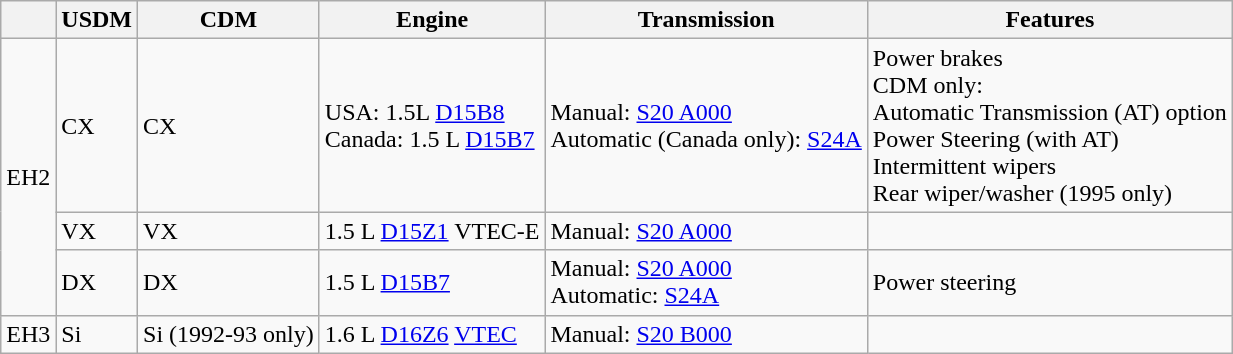<table class="wikitable collapsible collapsed">
<tr>
<th></th>
<th>USDM</th>
<th>CDM</th>
<th>Engine</th>
<th>Transmission</th>
<th>Features</th>
</tr>
<tr>
<td rowspan="3">EH2</td>
<td>CX</td>
<td>CX</td>
<td>USA:  1.5L <a href='#'>D15B8</a><br>Canada:  1.5 L <a href='#'>D15B7</a></td>
<td>Manual: <a href='#'>S20 A000</a><br>Automatic (Canada only): <a href='#'>S24A</a></td>
<td>Power brakes<br>CDM only:<br>Automatic Transmission (AT) option<br>Power Steering (with AT)<br>Intermittent wipers<br>Rear wiper/washer (1995 only)</td>
</tr>
<tr>
<td>VX</td>
<td>VX</td>
<td> 1.5 L <a href='#'>D15Z1</a> VTEC-E</td>
<td>Manual: <a href='#'>S20 A000</a></td>
<td></td>
</tr>
<tr>
<td>DX</td>
<td>DX</td>
<td> 1.5 L <a href='#'>D15B7</a></td>
<td>Manual: <a href='#'>S20 A000</a><br>Automatic: <a href='#'>S24A</a></td>
<td>Power steering</td>
</tr>
<tr>
<td>EH3</td>
<td>Si</td>
<td>Si (1992-93 only)</td>
<td> 1.6 L <a href='#'>D16Z6</a> <a href='#'>VTEC</a></td>
<td>Manual: <a href='#'>S20 B000</a></td>
<td></td>
</tr>
</table>
